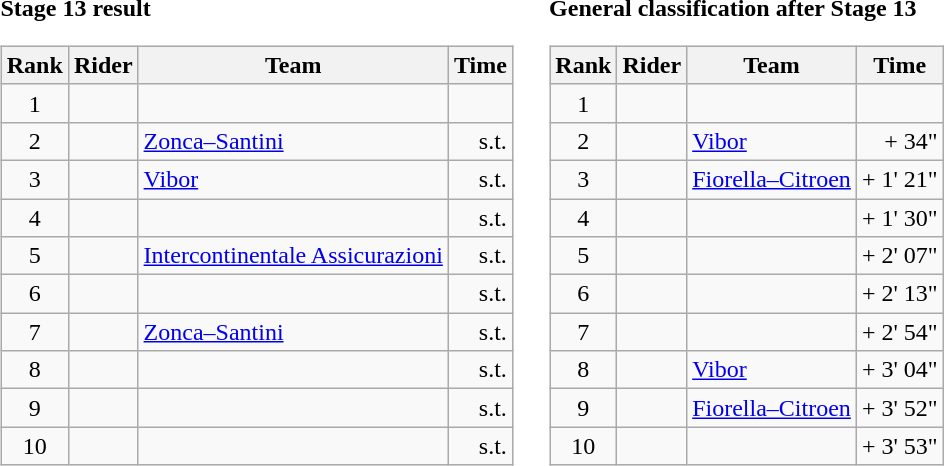<table>
<tr>
<td><strong>Stage 13 result</strong><br><table class="wikitable">
<tr>
<th scope="col">Rank</th>
<th scope="col">Rider</th>
<th scope="col">Team</th>
<th scope="col">Time</th>
</tr>
<tr>
<td style="text-align:center;">1</td>
<td></td>
<td></td>
<td style="text-align:right;"></td>
</tr>
<tr>
<td style="text-align:center;">2</td>
<td></td>
<td><a href='#'>Zonca–Santini</a></td>
<td style="text-align:right;">s.t.</td>
</tr>
<tr>
<td style="text-align:center;">3</td>
<td></td>
<td><a href='#'>Vibor</a></td>
<td style="text-align:right;">s.t.</td>
</tr>
<tr>
<td style="text-align:center;">4</td>
<td></td>
<td></td>
<td style="text-align:right;">s.t.</td>
</tr>
<tr>
<td style="text-align:center;">5</td>
<td></td>
<td><a href='#'>Intercontinentale Assicurazioni</a></td>
<td style="text-align:right;">s.t.</td>
</tr>
<tr>
<td style="text-align:center;">6</td>
<td></td>
<td></td>
<td style="text-align:right;">s.t.</td>
</tr>
<tr>
<td style="text-align:center;">7</td>
<td></td>
<td><a href='#'>Zonca–Santini</a></td>
<td style="text-align:right;">s.t.</td>
</tr>
<tr>
<td style="text-align:center;">8</td>
<td></td>
<td></td>
<td style="text-align:right;">s.t.</td>
</tr>
<tr>
<td style="text-align:center;">9</td>
<td></td>
<td></td>
<td style="text-align:right;">s.t.</td>
</tr>
<tr>
<td style="text-align:center;">10</td>
<td></td>
<td></td>
<td style="text-align:right;">s.t.</td>
</tr>
</table>
</td>
<td></td>
<td><strong>General classification after Stage 13</strong><br><table class="wikitable">
<tr>
<th scope="col">Rank</th>
<th scope="col">Rider</th>
<th scope="col">Team</th>
<th scope="col">Time</th>
</tr>
<tr>
<td style="text-align:center;">1</td>
<td></td>
<td></td>
<td style="text-align:right;"></td>
</tr>
<tr>
<td style="text-align:center;">2</td>
<td></td>
<td><a href='#'>Vibor</a></td>
<td style="text-align:right;">+ 34"</td>
</tr>
<tr>
<td style="text-align:center;">3</td>
<td></td>
<td><a href='#'>Fiorella–Citroen</a></td>
<td style="text-align:right;">+ 1' 21"</td>
</tr>
<tr>
<td style="text-align:center;">4</td>
<td></td>
<td></td>
<td style="text-align:right;">+ 1' 30"</td>
</tr>
<tr>
<td style="text-align:center;">5</td>
<td></td>
<td></td>
<td style="text-align:right;">+ 2' 07"</td>
</tr>
<tr>
<td style="text-align:center;">6</td>
<td></td>
<td></td>
<td style="text-align:right;">+ 2' 13"</td>
</tr>
<tr>
<td style="text-align:center;">7</td>
<td></td>
<td></td>
<td style="text-align:right;">+ 2' 54"</td>
</tr>
<tr>
<td style="text-align:center;">8</td>
<td></td>
<td><a href='#'>Vibor</a></td>
<td style="text-align:right;">+ 3' 04"</td>
</tr>
<tr>
<td style="text-align:center;">9</td>
<td></td>
<td><a href='#'>Fiorella–Citroen</a></td>
<td style="text-align:right;">+ 3' 52"</td>
</tr>
<tr>
<td style="text-align:center;">10</td>
<td></td>
<td></td>
<td style="text-align:right;">+ 3' 53"</td>
</tr>
</table>
</td>
</tr>
</table>
